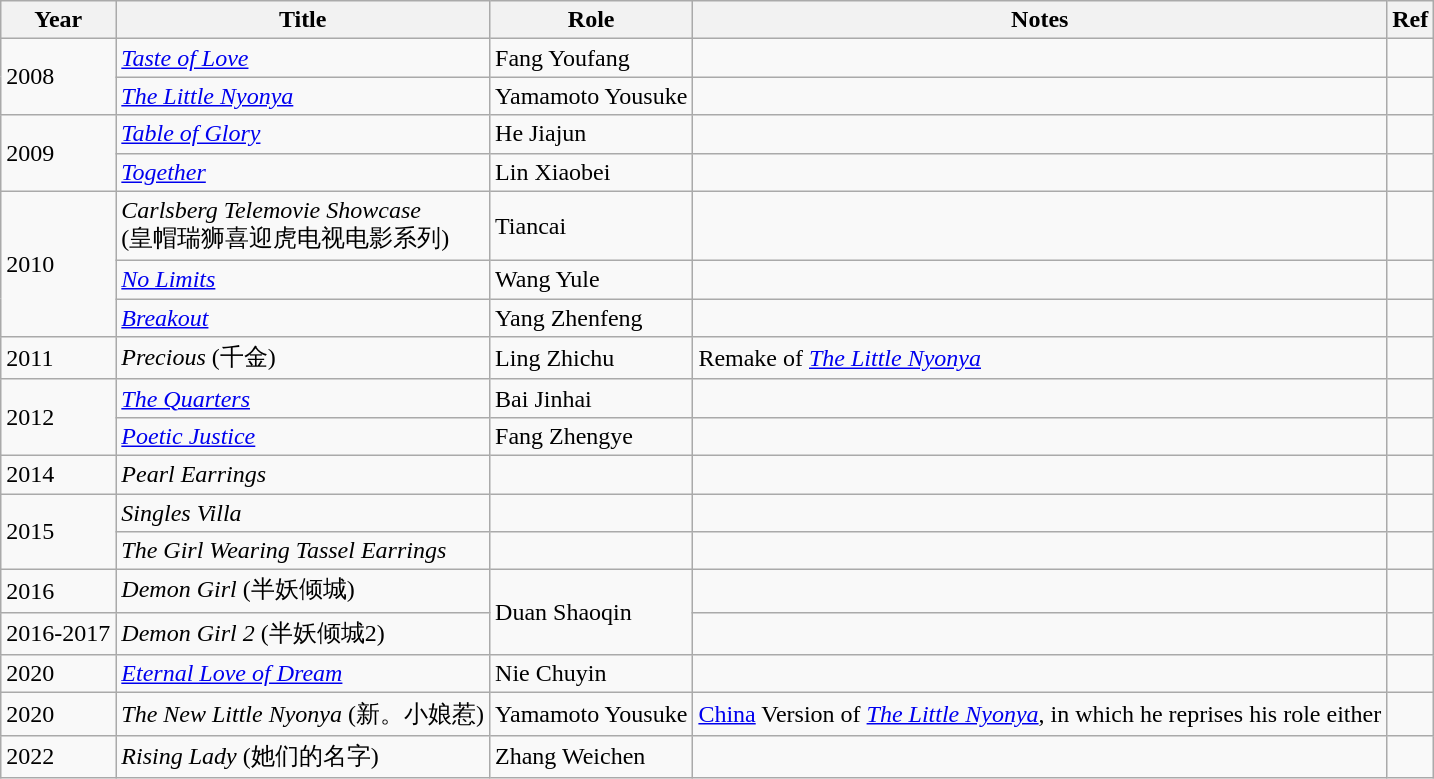<table class="wikitable sortable">
<tr>
<th>Year</th>
<th>Title</th>
<th>Role</th>
<th class="unsortable">Notes</th>
<th class="unsortable">Ref</th>
</tr>
<tr>
<td rowspan="2">2008</td>
<td><em><a href='#'>Taste of Love</a></em></td>
<td>Fang Youfang</td>
<td></td>
<td></td>
</tr>
<tr>
<td><em><a href='#'>The Little Nyonya</a></em></td>
<td>Yamamoto Yousuke</td>
<td></td>
<td></td>
</tr>
<tr>
<td rowspan="2">2009</td>
<td><em><a href='#'>Table of Glory</a></em></td>
<td>He Jiajun</td>
<td></td>
<td></td>
</tr>
<tr>
<td><em><a href='#'>Together</a></em></td>
<td>Lin Xiaobei</td>
<td></td>
<td></td>
</tr>
<tr>
<td rowspan="3">2010</td>
<td><em>Carlsberg Telemovie Showcase</em> <br>(皇帽瑞狮喜迎虎电视电影系列)</td>
<td>Tiancai</td>
<td></td>
<td></td>
</tr>
<tr>
<td><em><a href='#'>No Limits</a></em></td>
<td>Wang Yule</td>
<td></td>
<td></td>
</tr>
<tr>
<td><em><a href='#'>Breakout</a></em></td>
<td>Yang Zhenfeng</td>
<td></td>
<td></td>
</tr>
<tr>
<td>2011</td>
<td><em>Precious</em> (千金)</td>
<td>Ling Zhichu</td>
<td>Remake of <em><a href='#'>The Little Nyonya</a></em></td>
<td></td>
</tr>
<tr>
<td rowspan="2">2012</td>
<td><em><a href='#'>The Quarters</a></em></td>
<td>Bai Jinhai</td>
<td></td>
<td></td>
</tr>
<tr>
<td><em><a href='#'>Poetic Justice</a></em></td>
<td>Fang Zhengye</td>
<td></td>
<td></td>
</tr>
<tr>
<td>2014</td>
<td><em>Pearl Earrings</em></td>
<td></td>
<td></td>
<td></td>
</tr>
<tr>
<td rowspan="2">2015</td>
<td><em>Singles Villa</em></td>
<td></td>
<td></td>
<td></td>
</tr>
<tr>
<td><em>The Girl Wearing Tassel Earrings</em></td>
<td></td>
<td></td>
<td></td>
</tr>
<tr>
<td>2016</td>
<td><em>Demon Girl</em> (半妖倾城)</td>
<td rowspan="2">Duan Shaoqin</td>
<td></td>
<td></td>
</tr>
<tr>
<td>2016-2017</td>
<td><em>Demon Girl 2</em> (半妖倾城2)</td>
<td></td>
<td></td>
</tr>
<tr>
<td>2020</td>
<td><em><a href='#'>Eternal Love of Dream</a></em></td>
<td>Nie Chuyin</td>
<td></td>
<td></td>
</tr>
<tr>
<td>2020</td>
<td><em>The New Little Nyonya</em> (新。小娘惹)</td>
<td>Yamamoto Yousuke</td>
<td><a href='#'>China</a> Version of <em><a href='#'>The Little Nyonya</a></em>, in which he reprises his role either</td>
<td></td>
</tr>
<tr>
<td>2022</td>
<td><em>Rising Lady</em> (她们的名字)</td>
<td>Zhang Weichen</td>
<td></td>
<td></td>
</tr>
</table>
